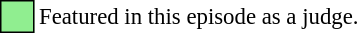<table class="toccolours" style="font-size: 95%; float: left; white-space: nowrap">
<tr>
<td style="background:lightgreen; border:1px solid black">     </td>
<td>Featured in this episode as a judge.</td>
</tr>
<tr>
</tr>
</table>
